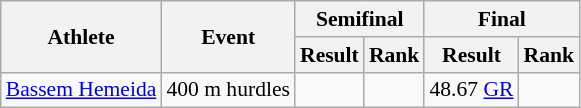<table class=wikitable style="font-size:90%; text-align:center">
<tr>
<th rowspan=2>Athlete</th>
<th rowspan=2>Event</th>
<th colspan=2>Semifinal</th>
<th colspan=2>Final</th>
</tr>
<tr>
<th>Result</th>
<th>Rank</th>
<th>Result</th>
<th>Rank</th>
</tr>
<tr>
<td align=left><a href='#'>Bassem Hemeida</a></td>
<td align=left>400 m hurdles</td>
<td></td>
<td></td>
<td>48.67 <a href='#'>GR</a></td>
<td></td>
</tr>
</table>
